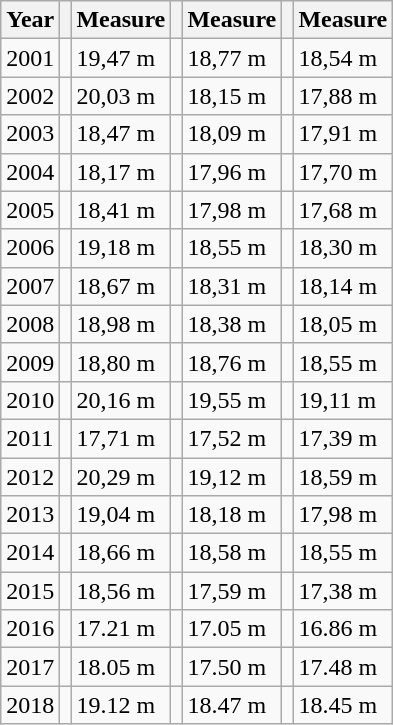<table class="wikitable">
<tr>
<th>Year</th>
<th></th>
<th>Measure</th>
<th></th>
<th>Measure</th>
<th></th>
<th>Measure</th>
</tr>
<tr>
<td>2001</td>
<td></td>
<td>19,47 m</td>
<td></td>
<td>18,77 m</td>
<td></td>
<td>18,54 m</td>
</tr>
<tr>
<td>2002</td>
<td></td>
<td>20,03 m</td>
<td></td>
<td>18,15 m</td>
<td></td>
<td>17,88 m</td>
</tr>
<tr>
<td>2003</td>
<td></td>
<td>18,47 m</td>
<td></td>
<td>18,09 m</td>
<td></td>
<td>17,91 m</td>
</tr>
<tr>
<td>2004</td>
<td></td>
<td>18,17 m</td>
<td></td>
<td>17,96 m</td>
<td></td>
<td>17,70 m</td>
</tr>
<tr>
<td>2005</td>
<td></td>
<td>18,41 m</td>
<td></td>
<td>17,98 m</td>
<td></td>
<td>17,68 m</td>
</tr>
<tr>
<td>2006</td>
<td></td>
<td>19,18 m</td>
<td></td>
<td>18,55 m</td>
<td></td>
<td>18,30 m</td>
</tr>
<tr>
<td>2007</td>
<td></td>
<td>18,67 m</td>
<td></td>
<td>18,31 m</td>
<td></td>
<td>18,14 m</td>
</tr>
<tr>
<td>2008</td>
<td></td>
<td>18,98 m</td>
<td></td>
<td>18,38 m</td>
<td></td>
<td>18,05 m</td>
</tr>
<tr>
<td>2009</td>
<td></td>
<td>18,80 m</td>
<td></td>
<td>18,76 m</td>
<td></td>
<td>18,55 m</td>
</tr>
<tr>
<td>2010</td>
<td></td>
<td>20,16 m</td>
<td></td>
<td>19,55 m</td>
<td></td>
<td>19,11 m</td>
</tr>
<tr>
<td>2011</td>
<td></td>
<td>17,71 m</td>
<td></td>
<td>17,52 m</td>
<td></td>
<td>17,39 m</td>
</tr>
<tr>
<td>2012</td>
<td></td>
<td>20,29 m</td>
<td></td>
<td>19,12 m</td>
<td></td>
<td>18,59 m</td>
</tr>
<tr>
<td>2013</td>
<td></td>
<td>19,04 m</td>
<td></td>
<td>18,18 m</td>
<td></td>
<td>17,98 m</td>
</tr>
<tr>
<td>2014</td>
<td></td>
<td>18,66 m</td>
<td></td>
<td>18,58 m</td>
<td></td>
<td>18,55 m</td>
</tr>
<tr>
<td>2015</td>
<td></td>
<td>18,56 m</td>
<td></td>
<td>17,59 m</td>
<td></td>
<td>17,38 m</td>
</tr>
<tr>
<td>2016</td>
<td></td>
<td>17.21 m</td>
<td></td>
<td>17.05 m</td>
<td></td>
<td>16.86 m</td>
</tr>
<tr>
<td>2017</td>
<td></td>
<td>18.05 m</td>
<td></td>
<td>17.50 m</td>
<td></td>
<td>17.48 m</td>
</tr>
<tr>
<td>2018</td>
<td></td>
<td>19.12 m</td>
<td></td>
<td>18.47 m</td>
<td></td>
<td>18.45 m</td>
</tr>
</table>
